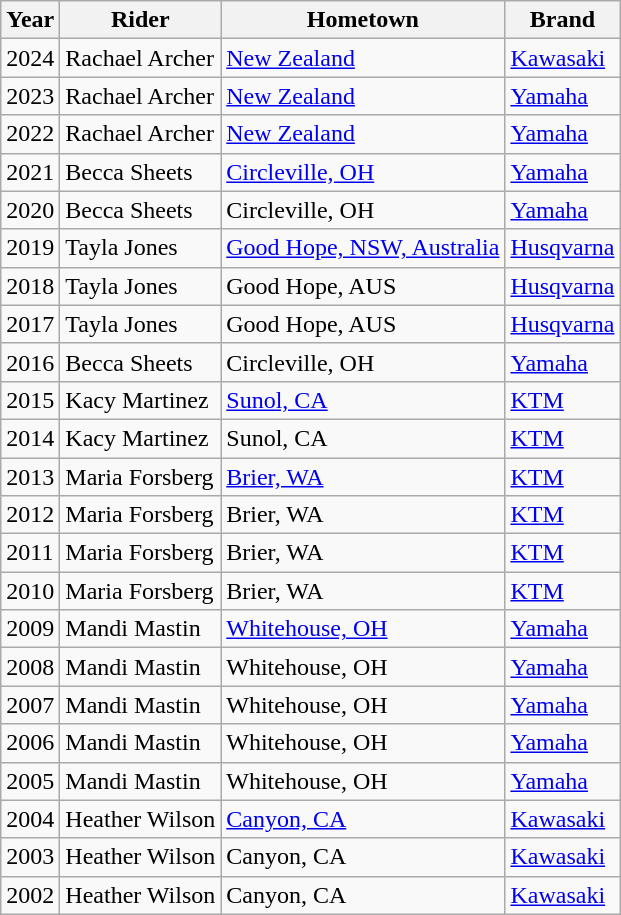<table class="wikitable">
<tr>
<th>Year</th>
<th>Rider</th>
<th>Hometown</th>
<th>Brand</th>
</tr>
<tr>
<td>2024</td>
<td>Rachael Archer</td>
<td><a href='#'>New Zealand</a></td>
<td><a href='#'>Kawasaki</a></td>
</tr>
<tr>
<td>2023</td>
<td>Rachael Archer</td>
<td><a href='#'>New Zealand</a></td>
<td><a href='#'>Yamaha</a></td>
</tr>
<tr>
<td>2022</td>
<td>Rachael Archer</td>
<td><a href='#'>New Zealand</a></td>
<td><a href='#'>Yamaha</a></td>
</tr>
<tr>
<td>2021</td>
<td>Becca Sheets</td>
<td><a href='#'>Circleville, OH</a></td>
<td><a href='#'>Yamaha</a></td>
</tr>
<tr>
<td>2020</td>
<td>Becca Sheets</td>
<td>Circleville, OH</td>
<td><a href='#'>Yamaha</a></td>
</tr>
<tr>
<td>2019</td>
<td>Tayla Jones</td>
<td><a href='#'>Good Hope, NSW, Australia</a></td>
<td><a href='#'>Husqvarna</a></td>
</tr>
<tr>
<td>2018</td>
<td>Tayla Jones</td>
<td>Good Hope, AUS</td>
<td><a href='#'>Husqvarna</a></td>
</tr>
<tr>
<td>2017</td>
<td>Tayla Jones</td>
<td>Good Hope, AUS</td>
<td><a href='#'>Husqvarna</a></td>
</tr>
<tr>
<td>2016</td>
<td>Becca Sheets</td>
<td>Circleville, OH</td>
<td><a href='#'>Yamaha</a></td>
</tr>
<tr>
<td>2015</td>
<td>Kacy Martinez</td>
<td><a href='#'>Sunol, CA</a></td>
<td><a href='#'>KTM</a></td>
</tr>
<tr>
<td>2014</td>
<td>Kacy Martinez</td>
<td>Sunol, CA</td>
<td><a href='#'>KTM</a></td>
</tr>
<tr>
<td>2013</td>
<td>Maria Forsberg</td>
<td><a href='#'>Brier, WA</a></td>
<td><a href='#'>KTM</a></td>
</tr>
<tr>
<td>2012</td>
<td>Maria Forsberg</td>
<td>Brier, WA</td>
<td><a href='#'>KTM</a></td>
</tr>
<tr>
<td>2011</td>
<td>Maria Forsberg</td>
<td>Brier, WA</td>
<td><a href='#'>KTM</a></td>
</tr>
<tr>
<td>2010</td>
<td>Maria Forsberg</td>
<td>Brier, WA</td>
<td><a href='#'>KTM</a></td>
</tr>
<tr>
<td>2009</td>
<td>Mandi Mastin</td>
<td><a href='#'>Whitehouse, OH</a></td>
<td><a href='#'>Yamaha</a></td>
</tr>
<tr>
<td>2008</td>
<td>Mandi Mastin</td>
<td>Whitehouse, OH</td>
<td><a href='#'>Yamaha</a></td>
</tr>
<tr>
<td>2007</td>
<td>Mandi Mastin</td>
<td>Whitehouse, OH</td>
<td><a href='#'>Yamaha</a></td>
</tr>
<tr>
<td>2006</td>
<td>Mandi Mastin</td>
<td>Whitehouse, OH</td>
<td><a href='#'>Yamaha</a></td>
</tr>
<tr>
<td>2005</td>
<td>Mandi Mastin</td>
<td>Whitehouse, OH</td>
<td><a href='#'>Yamaha</a></td>
</tr>
<tr>
<td>2004</td>
<td>Heather Wilson</td>
<td><a href='#'>Canyon, CA</a></td>
<td><a href='#'>Kawasaki</a></td>
</tr>
<tr>
<td>2003</td>
<td>Heather Wilson</td>
<td>Canyon, CA</td>
<td><a href='#'>Kawasaki</a></td>
</tr>
<tr>
<td>2002</td>
<td>Heather Wilson</td>
<td>Canyon, CA</td>
<td><a href='#'>Kawasaki</a></td>
</tr>
</table>
